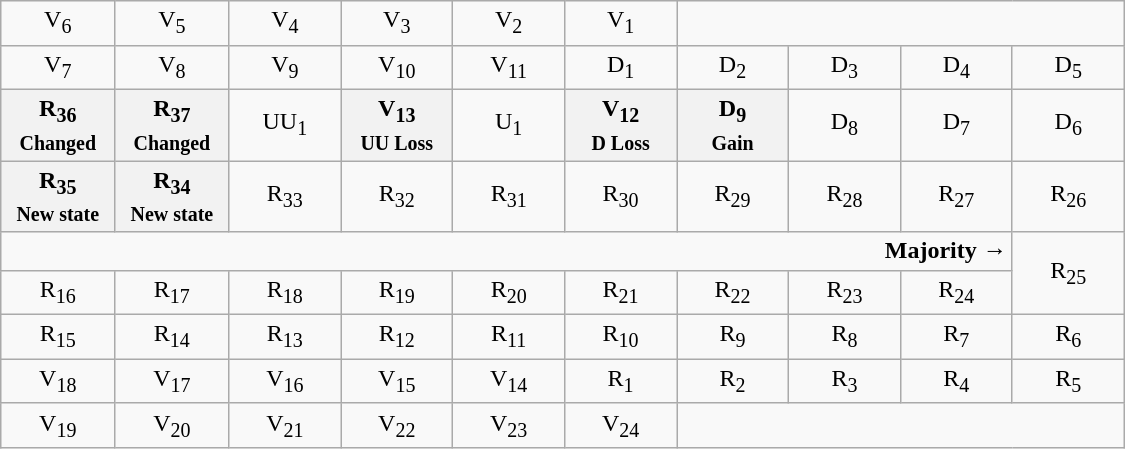<table class="wikitable" style="text-align:center" width=750px>
<tr>
<td>V<sub>6</sub></td>
<td>V<sub>5</sub></td>
<td>V<sub>4</sub></td>
<td>V<sub>3</sub></td>
<td>V<sub>2</sub></td>
<td>V<sub>1</sub></td>
<td colspan=4></td>
</tr>
<tr>
<td width=50px >V<sub>7</sub></td>
<td width=50px >V<sub>8</sub></td>
<td width=50px >V<sub>9</sub></td>
<td width=50px >V<sub>10</sub></td>
<td width=50px >V<sub>11</sub></td>
<td width=50px >D<sub>1</sub></td>
<td width=50px >D<sub>2</sub></td>
<td width=50px >D<sub>3</sub></td>
<td width=50px >D<sub>4</sub></td>
<td width=50px >D<sub>5</sub></td>
</tr>
<tr>
<th>R<sub>36</sub><br><small>Changed</small></th>
<th>R<sub>37</sub><br><small>Changed</small></th>
<td>UU<sub>1</sub></td>
<th>V<sub>13</sub><br><small>UU Loss</small></th>
<td>U<sub>1</sub></td>
<th>V<sub>12</sub><br><small>D Loss</small></th>
<th>D<sub>9</sub><br><small>Gain</small></th>
<td>D<sub>8</sub></td>
<td>D<sub>7</sub></td>
<td>D<sub>6</sub></td>
</tr>
<tr>
<th>R<sub>35</sub><br><small>New state</small></th>
<th>R<sub>34</sub><br><small>New state</small></th>
<td>R<sub>33</sub></td>
<td>R<sub>32</sub></td>
<td>R<sub>31</sub></td>
<td>R<sub>30</sub></td>
<td>R<sub>29</sub></td>
<td>R<sub>28</sub></td>
<td>R<sub>27</sub></td>
<td>R<sub>26</sub></td>
</tr>
<tr>
<td colspan=9 align=right><strong>Majority →</strong></td>
<td rowspan=2 >R<sub>25</sub></td>
</tr>
<tr>
<td>R<sub>16</sub></td>
<td>R<sub>17</sub></td>
<td>R<sub>18</sub></td>
<td>R<sub>19</sub></td>
<td>R<sub>20</sub></td>
<td>R<sub>21</sub></td>
<td>R<sub>22</sub></td>
<td>R<sub>23</sub></td>
<td>R<sub>24</sub></td>
</tr>
<tr>
<td>R<sub>15</sub></td>
<td>R<sub>14</sub></td>
<td>R<sub>13</sub></td>
<td>R<sub>12</sub></td>
<td>R<sub>11</sub></td>
<td>R<sub>10</sub></td>
<td>R<sub>9</sub></td>
<td>R<sub>8</sub></td>
<td>R<sub>7</sub></td>
<td>R<sub>6</sub></td>
</tr>
<tr>
<td>V<sub>18</sub></td>
<td>V<sub>17</sub></td>
<td>V<sub>16</sub></td>
<td>V<sub>15</sub></td>
<td>V<sub>14</sub></td>
<td>R<sub>1</sub></td>
<td>R<sub>2</sub></td>
<td>R<sub>3</sub></td>
<td>R<sub>4</sub></td>
<td>R<sub>5</sub></td>
</tr>
<tr>
<td>V<sub>19</sub></td>
<td>V<sub>20</sub></td>
<td>V<sub>21</sub></td>
<td>V<sub>22</sub></td>
<td>V<sub>23</sub></td>
<td>V<sub>24</sub></td>
<td colspan=4></td>
</tr>
</table>
